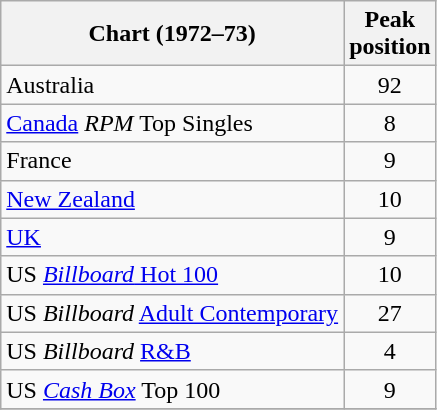<table class="wikitable sortable">
<tr>
<th align="left">Chart (1972–73)</th>
<th align="left">Peak<br>position</th>
</tr>
<tr>
<td>Australia</td>
<td style="text-align:center;">92</td>
</tr>
<tr>
<td align="left"><a href='#'>Canada</a> <em>RPM</em> Top Singles</td>
<td style="text-align:center;">8</td>
</tr>
<tr>
<td align="left">France</td>
<td style="text-align:center;">9</td>
</tr>
<tr>
<td><a href='#'>New Zealand</a></td>
<td style="text-align:center;">10</td>
</tr>
<tr>
<td align="left"><a href='#'>UK</a></td>
<td style="text-align:center;">9</td>
</tr>
<tr>
<td align="left">US <a href='#'><em>Billboard</em> Hot 100</a></td>
<td style="text-align:center;">10</td>
</tr>
<tr>
<td align="left">US <em>Billboard</em> <a href='#'>Adult Contemporary</a></td>
<td style="text-align:center;">27</td>
</tr>
<tr>
<td align="left">US <em>Billboard</em> <a href='#'>R&B</a></td>
<td style="text-align:center;">4</td>
</tr>
<tr>
<td align="left">US <em><a href='#'>Cash Box</a></em> Top 100</td>
<td style="text-align:center;">9</td>
</tr>
<tr>
</tr>
</table>
